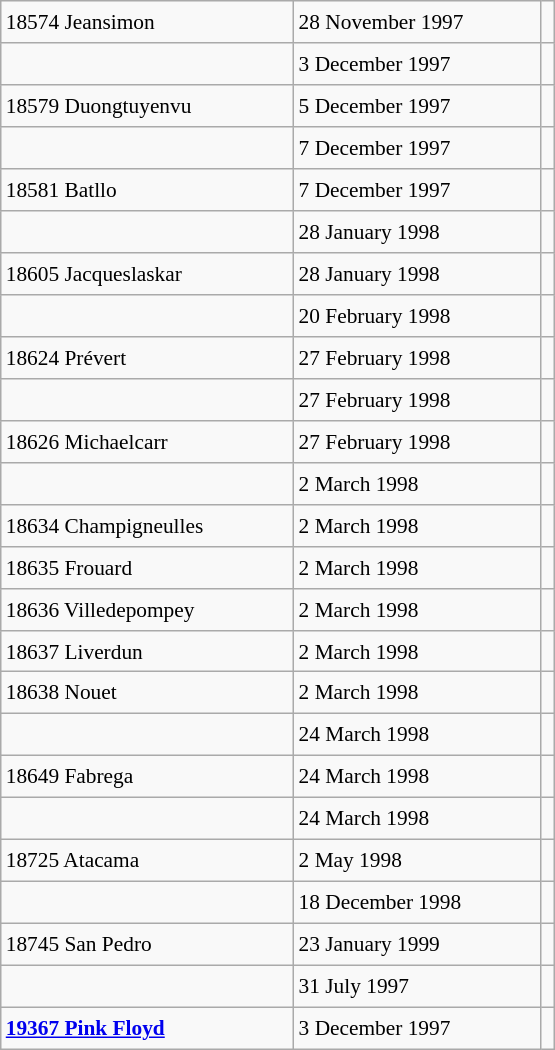<table class="wikitable" style="font-size: 89%; float: left; width: 26em; margin-right: 1em; height: 700px">
<tr>
<td>18574 Jeansimon</td>
<td>28 November 1997</td>
<td></td>
</tr>
<tr>
<td></td>
<td>3 December 1997</td>
<td></td>
</tr>
<tr>
<td>18579 Duongtuyenvu</td>
<td>5 December 1997</td>
<td></td>
</tr>
<tr>
<td></td>
<td>7 December 1997</td>
<td></td>
</tr>
<tr>
<td>18581 Batllo</td>
<td>7 December 1997</td>
<td></td>
</tr>
<tr>
<td></td>
<td>28 January 1998</td>
<td></td>
</tr>
<tr>
<td>18605 Jacqueslaskar</td>
<td>28 January 1998</td>
<td></td>
</tr>
<tr>
<td></td>
<td>20 February 1998</td>
<td></td>
</tr>
<tr>
<td>18624 Prévert</td>
<td>27 February 1998</td>
<td></td>
</tr>
<tr>
<td></td>
<td>27 February 1998</td>
<td></td>
</tr>
<tr>
<td>18626 Michaelcarr</td>
<td>27 February 1998</td>
<td></td>
</tr>
<tr>
<td></td>
<td>2 March 1998</td>
<td></td>
</tr>
<tr>
<td>18634 Champigneulles</td>
<td>2 March 1998</td>
<td></td>
</tr>
<tr>
<td>18635 Frouard</td>
<td>2 March 1998</td>
<td></td>
</tr>
<tr>
<td>18636 Villedepompey</td>
<td>2 March 1998</td>
<td></td>
</tr>
<tr>
<td>18637 Liverdun</td>
<td>2 March 1998</td>
<td></td>
</tr>
<tr>
<td>18638 Nouet</td>
<td>2 March 1998</td>
<td></td>
</tr>
<tr>
<td></td>
<td>24 March 1998</td>
<td></td>
</tr>
<tr>
<td>18649 Fabrega</td>
<td>24 March 1998</td>
<td></td>
</tr>
<tr>
<td></td>
<td>24 March 1998</td>
<td></td>
</tr>
<tr>
<td>18725 Atacama</td>
<td>2 May 1998</td>
<td></td>
</tr>
<tr>
<td></td>
<td>18 December 1998</td>
<td></td>
</tr>
<tr>
<td>18745 San Pedro</td>
<td>23 January 1999</td>
<td></td>
</tr>
<tr>
<td></td>
<td>31 July 1997</td>
<td></td>
</tr>
<tr>
<td><strong><a href='#'>19367 Pink Floyd</a></strong></td>
<td>3 December 1997</td>
<td></td>
</tr>
</table>
